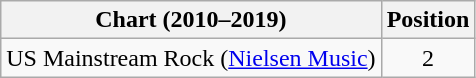<table class="wikitable">
<tr>
<th scope="col">Chart (2010–2019)</th>
<th scope="col">Position</th>
</tr>
<tr>
<td>US Mainstream Rock (<a href='#'>Nielsen Music</a>)</td>
<td style="text-align:center;">2</td>
</tr>
</table>
